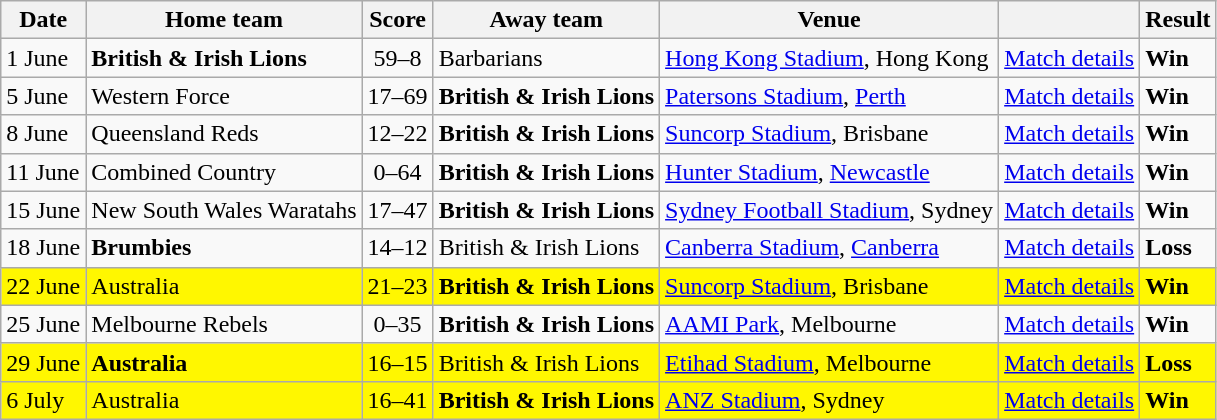<table class="wikitable">
<tr>
<th>Date</th>
<th>Home team</th>
<th>Score</th>
<th>Away team</th>
<th>Venue</th>
<th></th>
<th>Result</th>
</tr>
<tr>
<td>1 June</td>
<td><strong>British & Irish Lions</strong></td>
<td align=center>59–8</td>
<td>Barbarians</td>
<td><a href='#'>Hong Kong Stadium</a>, Hong Kong</td>
<td><a href='#'>Match details</a></td>
<td><strong>Win</strong></td>
</tr>
<tr>
<td>5 June</td>
<td>Western Force</td>
<td align=center>17–69</td>
<td><strong>British & Irish Lions</strong></td>
<td><a href='#'>Patersons Stadium</a>, <a href='#'>Perth</a></td>
<td><a href='#'>Match details</a></td>
<td><strong>Win</strong></td>
</tr>
<tr>
<td>8 June</td>
<td>Queensland Reds</td>
<td align=center>12–22</td>
<td><strong>British & Irish Lions</strong></td>
<td><a href='#'>Suncorp Stadium</a>, Brisbane</td>
<td><a href='#'>Match details</a></td>
<td><strong>Win</strong></td>
</tr>
<tr>
<td>11 June</td>
<td>Combined Country</td>
<td align=center>0–64</td>
<td><strong>British & Irish Lions</strong></td>
<td><a href='#'>Hunter Stadium</a>, <a href='#'>Newcastle</a></td>
<td><a href='#'>Match details</a></td>
<td><strong>Win</strong></td>
</tr>
<tr>
<td>15 June</td>
<td>New South Wales Waratahs</td>
<td align=center>17–47</td>
<td><strong>British & Irish Lions</strong></td>
<td><a href='#'>Sydney Football Stadium</a>, Sydney</td>
<td><a href='#'>Match details</a></td>
<td><strong>Win</strong></td>
</tr>
<tr>
<td>18 June</td>
<td><strong>Brumbies</strong></td>
<td align=center>14–12</td>
<td>British & Irish Lions</td>
<td><a href='#'>Canberra Stadium</a>, <a href='#'>Canberra</a></td>
<td><a href='#'>Match details</a></td>
<td><strong>Loss</strong></td>
</tr>
<tr bgcolor="#FFF700">
<td>22 June</td>
<td>Australia</td>
<td align=center>21–23</td>
<td><strong>British & Irish Lions</strong></td>
<td><a href='#'>Suncorp Stadium</a>, Brisbane</td>
<td><a href='#'>Match details</a></td>
<td><strong>Win</strong></td>
</tr>
<tr>
<td>25 June</td>
<td>Melbourne Rebels</td>
<td align=center>0–35</td>
<td><strong>British & Irish Lions</strong></td>
<td><a href='#'>AAMI Park</a>, Melbourne</td>
<td><a href='#'>Match details</a></td>
<td><strong>Win</strong></td>
</tr>
<tr bgcolor="#FFF700">
<td>29 June</td>
<td><strong>Australia</strong></td>
<td align=center>16–15</td>
<td>British & Irish Lions</td>
<td><a href='#'>Etihad Stadium</a>, Melbourne</td>
<td><a href='#'>Match details</a></td>
<td><strong>Loss</strong></td>
</tr>
<tr bgcolor="#FFF700">
<td>6 July</td>
<td>Australia</td>
<td align=center>16–41</td>
<td><strong>British & Irish Lions</strong></td>
<td><a href='#'>ANZ Stadium</a>, Sydney</td>
<td><a href='#'>Match details</a></td>
<td><strong>Win</strong></td>
</tr>
</table>
